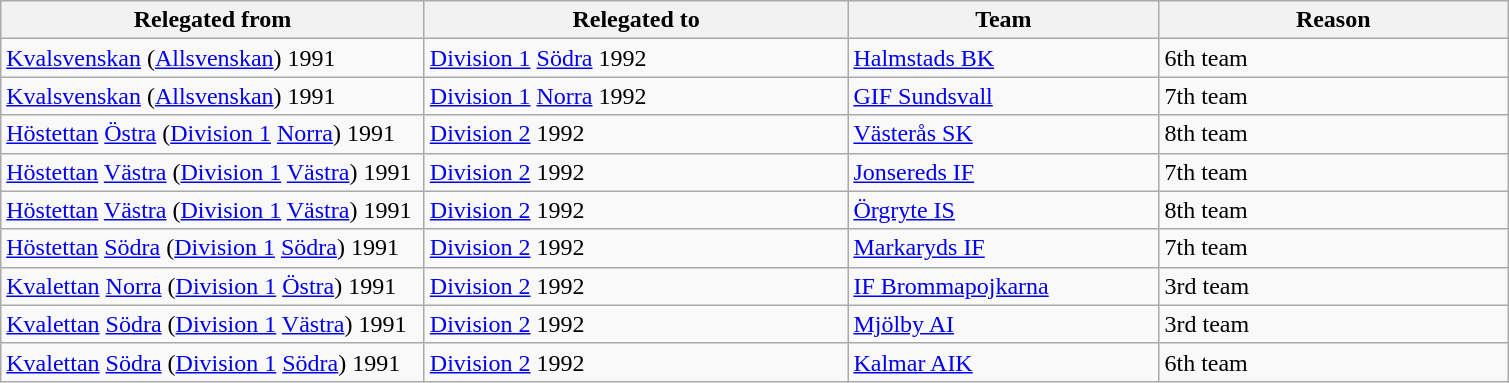<table class="wikitable" style="text-align: left">
<tr>
<th style="width: 275px;">Relegated from</th>
<th style="width: 275px;">Relegated to</th>
<th style="width: 200px;">Team</th>
<th style="width: 225px;">Reason</th>
</tr>
<tr>
<td><a href='#'>Kvalsvenskan</a> (<a href='#'>Allsvenskan</a>) 1991</td>
<td><a href='#'>Division 1</a> <a href='#'>Södra</a> 1992</td>
<td><a href='#'>Halmstads BK</a></td>
<td>6th team</td>
</tr>
<tr>
<td><a href='#'>Kvalsvenskan</a> (<a href='#'>Allsvenskan</a>) 1991</td>
<td><a href='#'>Division 1</a> <a href='#'>Norra</a> 1992</td>
<td><a href='#'>GIF Sundsvall</a></td>
<td>7th team</td>
</tr>
<tr>
<td><a href='#'>Höstettan</a> <a href='#'>Östra</a> (<a href='#'>Division 1</a> <a href='#'>Norra</a>) 1991</td>
<td><a href='#'>Division 2</a> 1992</td>
<td><a href='#'>Västerås SK</a></td>
<td>8th team</td>
</tr>
<tr>
<td><a href='#'>Höstettan</a> <a href='#'>Västra</a> (<a href='#'>Division 1</a> <a href='#'>Västra</a>) 1991</td>
<td><a href='#'>Division 2</a> 1992</td>
<td><a href='#'>Jonsereds IF</a></td>
<td>7th team</td>
</tr>
<tr>
<td><a href='#'>Höstettan</a> <a href='#'>Västra</a> (<a href='#'>Division 1</a> <a href='#'>Västra</a>) 1991</td>
<td><a href='#'>Division 2</a> 1992</td>
<td><a href='#'>Örgryte IS</a></td>
<td>8th team</td>
</tr>
<tr>
<td><a href='#'>Höstettan</a> <a href='#'>Södra</a> (<a href='#'>Division 1</a> <a href='#'>Södra</a>) 1991</td>
<td><a href='#'>Division 2</a> 1992</td>
<td><a href='#'>Markaryds IF</a></td>
<td>7th team</td>
</tr>
<tr>
<td><a href='#'>Kvalettan</a> <a href='#'>Norra</a> (<a href='#'>Division 1</a> <a href='#'>Östra</a>) 1991</td>
<td><a href='#'>Division 2</a> 1992</td>
<td><a href='#'>IF Brommapojkarna</a></td>
<td>3rd team</td>
</tr>
<tr>
<td><a href='#'>Kvalettan</a> <a href='#'>Södra</a> (<a href='#'>Division 1</a> <a href='#'>Västra</a>) 1991</td>
<td><a href='#'>Division 2</a> 1992</td>
<td><a href='#'>Mjölby AI</a></td>
<td>3rd team</td>
</tr>
<tr>
<td><a href='#'>Kvalettan</a> <a href='#'>Södra</a> (<a href='#'>Division 1</a> <a href='#'>Södra</a>) 1991</td>
<td><a href='#'>Division 2</a> 1992</td>
<td><a href='#'>Kalmar AIK</a></td>
<td>6th team</td>
</tr>
</table>
